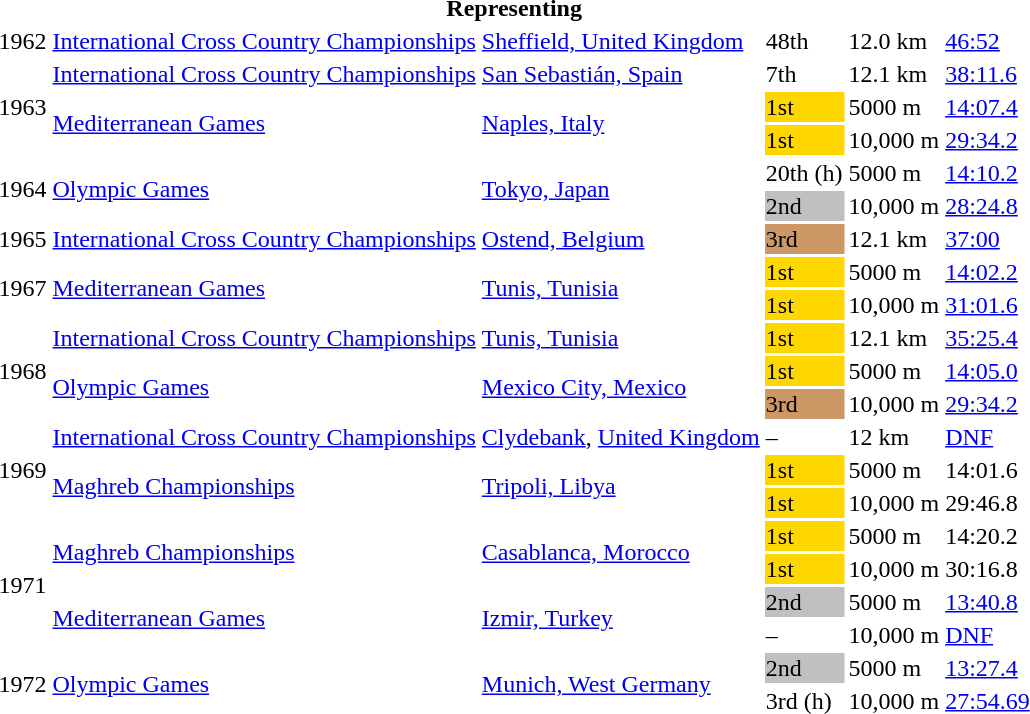<table>
<tr>
<th colspan="6">Representing </th>
</tr>
<tr>
<td>1962</td>
<td><a href='#'>International Cross Country Championships</a></td>
<td><a href='#'>Sheffield, United Kingdom</a></td>
<td>48th</td>
<td>12.0 km</td>
<td><a href='#'>46:52</a></td>
</tr>
<tr>
<td rowspan=3>1963</td>
<td><a href='#'>International Cross Country Championships</a></td>
<td><a href='#'>San Sebastián, Spain</a></td>
<td>7th</td>
<td>12.1 km</td>
<td><a href='#'>38:11.6</a></td>
</tr>
<tr>
<td rowspan=2><a href='#'>Mediterranean Games</a></td>
<td rowspan=2><a href='#'>Naples, Italy</a></td>
<td bgcolor=gold>1st</td>
<td>5000 m</td>
<td><a href='#'>14:07.4</a></td>
</tr>
<tr>
<td bgcolor=gold>1st</td>
<td>10,000 m</td>
<td><a href='#'>29:34.2</a></td>
</tr>
<tr>
<td rowspan=2>1964</td>
<td rowspan=2><a href='#'>Olympic Games</a></td>
<td rowspan=2><a href='#'>Tokyo, Japan</a></td>
<td>20th (h)</td>
<td>5000 m</td>
<td><a href='#'>14:10.2</a> </td>
</tr>
<tr>
<td bgcolor=silver>2nd</td>
<td>10,000 m</td>
<td><a href='#'>28:24.8</a></td>
</tr>
<tr>
<td>1965</td>
<td><a href='#'>International Cross Country Championships</a></td>
<td><a href='#'>Ostend, Belgium</a></td>
<td bgcolor=cc9966>3rd</td>
<td>12.1 km</td>
<td><a href='#'>37:00</a></td>
</tr>
<tr>
<td rowspan=2>1967</td>
<td rowspan=2><a href='#'>Mediterranean Games</a></td>
<td rowspan=2><a href='#'>Tunis, Tunisia</a></td>
<td bgcolor=gold>1st</td>
<td>5000 m</td>
<td><a href='#'>14:02.2</a></td>
</tr>
<tr>
<td bgcolor=gold>1st</td>
<td>10,000 m</td>
<td><a href='#'>31:01.6</a></td>
</tr>
<tr>
<td rowspan=3>1968</td>
<td><a href='#'>International Cross Country Championships</a></td>
<td><a href='#'>Tunis, Tunisia</a></td>
<td bgcolor=gold>1st</td>
<td>12.1 km</td>
<td><a href='#'>35:25.4</a></td>
</tr>
<tr>
<td rowspan=2><a href='#'>Olympic Games</a></td>
<td rowspan=2><a href='#'>Mexico City, Mexico</a></td>
<td bgcolor=gold>1st</td>
<td>5000 m</td>
<td><a href='#'>14:05.0</a></td>
</tr>
<tr>
<td bgcolor=cc9966>3rd</td>
<td>10,000 m</td>
<td><a href='#'>29:34.2</a></td>
</tr>
<tr>
<td rowspan=3>1969</td>
<td><a href='#'>International Cross Country Championships</a></td>
<td><a href='#'>Clydebank</a>, <a href='#'>United Kingdom</a></td>
<td>–</td>
<td>12 km</td>
<td><a href='#'>DNF</a></td>
</tr>
<tr>
<td rowspan=2><a href='#'>Maghreb Championships</a></td>
<td rowspan=2><a href='#'>Tripoli, Libya</a></td>
<td bgcolor=gold>1st</td>
<td>5000 m</td>
<td>14:01.6</td>
</tr>
<tr>
<td bgcolor=gold>1st</td>
<td>10,000 m</td>
<td>29:46.8</td>
</tr>
<tr>
<td rowspan=4>1971</td>
<td rowspan=2><a href='#'>Maghreb Championships</a></td>
<td rowspan=2><a href='#'>Casablanca, Morocco</a></td>
<td bgcolor=gold>1st</td>
<td>5000 m</td>
<td>14:20.2</td>
</tr>
<tr>
<td bgcolor=gold>1st</td>
<td>10,000 m</td>
<td>30:16.8</td>
</tr>
<tr>
<td rowspan=2><a href='#'>Mediterranean Games</a></td>
<td rowspan=2><a href='#'>Izmir, Turkey</a></td>
<td bgcolor=silver>2nd</td>
<td>5000 m</td>
<td><a href='#'>13:40.8</a></td>
</tr>
<tr>
<td>–</td>
<td>10,000 m</td>
<td><a href='#'>DNF</a></td>
</tr>
<tr>
<td rowspan=2>1972</td>
<td rowspan=2><a href='#'>Olympic Games</a></td>
<td rowspan=2><a href='#'>Munich, West Germany</a></td>
<td bgcolor=silver>2nd</td>
<td>5000 m</td>
<td><a href='#'>13:27.4</a></td>
</tr>
<tr>
<td>3rd (h)</td>
<td>10,000 m</td>
<td><a href='#'>27:54.69</a> </td>
</tr>
</table>
